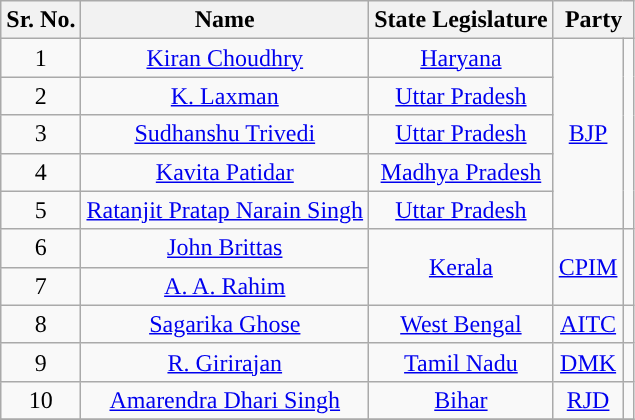<table class="wikitable sortable">
<tr>
<th>Sr. No.</th>
<th>Name </th>
<th>State Legislature</th>
<th colspan="2">Party</th>
</tr>
<tr align="center">
<td>1</td>
<td><a href='#'>Kiran Choudhry</a></td>
<td><a href='#'>Haryana</a></td>
<td rowspan="5"><a href='#'>BJP</a></td>
<td rowspan="5"></td>
</tr>
<tr align="center">
<td>2</td>
<td><a href='#'>K. Laxman</a></td>
<td><a href='#'>Uttar Pradesh</a></td>
</tr>
<tr align="center">
<td>3</td>
<td><a href='#'>Sudhanshu Trivedi</a></td>
<td><a href='#'>Uttar Pradesh</a></td>
</tr>
<tr align="center">
<td>4</td>
<td><a href='#'>Kavita Patidar</a></td>
<td><a href='#'>Madhya Pradesh</a></td>
</tr>
<tr align="center">
<td>5</td>
<td><a href='#'>Ratanjit Pratap Narain Singh</a></td>
<td><a href='#'>Uttar Pradesh</a></td>
</tr>
<tr align="center">
<td>6</td>
<td><a href='#'>John Brittas</a></td>
<td rowspan=2><a href='#'>Kerala</a></td>
<td rowspan=2><a href='#'>CPIM</a></td>
<td rowspan=2></td>
</tr>
<tr align="center">
<td>7</td>
<td><a href='#'>A. A. Rahim</a></td>
</tr>
<tr align="center">
<td>8</td>
<td><a href='#'>Sagarika Ghose</a></td>
<td><a href='#'>West Bengal</a></td>
<td rowspan="1"><a href='#'>AITC</a></td>
<td rowspan="1"></td>
</tr>
<tr align="center">
<td>9</td>
<td><a href='#'>R. Girirajan</a></td>
<td><a href='#'>Tamil Nadu</a></td>
<td rowspan="1"><a href='#'>DMK</a></td>
<td rowspan="1"></td>
</tr>
<tr align="center">
<td>10</td>
<td><a href='#'>Amarendra Dhari Singh</a></td>
<td><a href='#'>Bihar</a></td>
<td><a href='#'>RJD</a></td>
<td></td>
</tr>
<tr align="center">
</tr>
</table>
